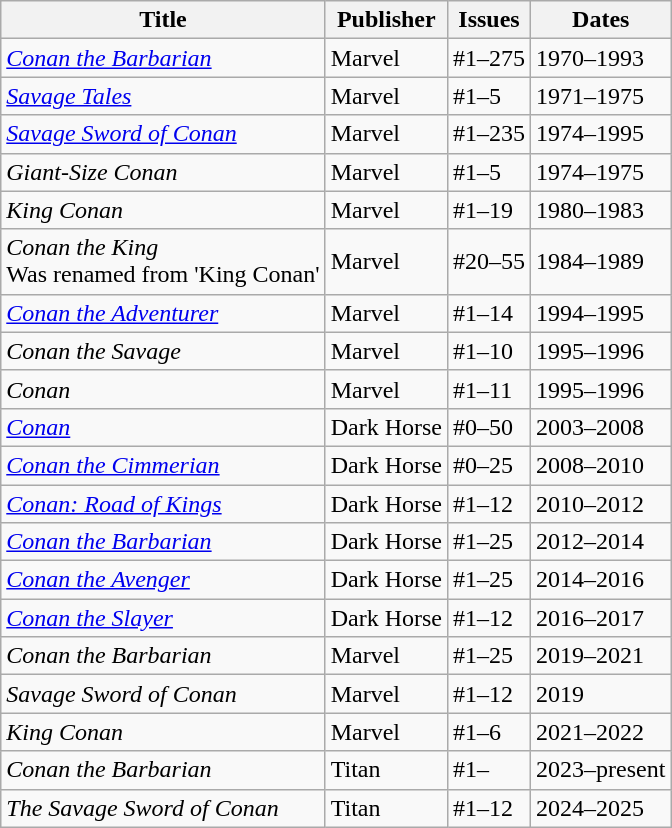<table class="wikitable">
<tr>
<th>Title</th>
<th>Publisher</th>
<th>Issues</th>
<th>Dates</th>
</tr>
<tr>
<td><em><a href='#'>Conan the Barbarian</a></em></td>
<td>Marvel</td>
<td>#1–275</td>
<td>1970–1993</td>
</tr>
<tr>
<td><em><a href='#'>Savage Tales</a></em></td>
<td>Marvel</td>
<td>#1–5</td>
<td>1971–1975</td>
</tr>
<tr>
<td><em><a href='#'>Savage Sword of Conan</a></em></td>
<td>Marvel</td>
<td>#1–235</td>
<td>1974–1995</td>
</tr>
<tr>
<td><em>Giant-Size Conan</em></td>
<td>Marvel</td>
<td>#1–5</td>
<td>1974–1975</td>
</tr>
<tr>
<td><em>King Conan</em></td>
<td>Marvel</td>
<td>#1–19</td>
<td>1980–1983</td>
</tr>
<tr>
<td><em>Conan the King</em><br>Was renamed from 'King Conan'</td>
<td>Marvel</td>
<td>#20–55</td>
<td>1984–1989</td>
</tr>
<tr>
<td><em><a href='#'>Conan the Adventurer</a></em></td>
<td>Marvel</td>
<td>#1–14</td>
<td>1994–1995</td>
</tr>
<tr>
<td><em>Conan the Savage</em></td>
<td>Marvel</td>
<td>#1–10</td>
<td>1995–1996</td>
</tr>
<tr>
<td><em>Conan</em></td>
<td>Marvel</td>
<td>#1–11</td>
<td>1995–1996</td>
</tr>
<tr>
<td><em><a href='#'>Conan</a></em></td>
<td>Dark Horse</td>
<td>#0–50</td>
<td>2003–2008</td>
</tr>
<tr>
<td><em><a href='#'>Conan the Cimmerian</a></em></td>
<td>Dark Horse</td>
<td>#0–25</td>
<td>2008–2010</td>
</tr>
<tr>
<td><em><a href='#'>Conan: Road of Kings</a></em></td>
<td>Dark Horse</td>
<td>#1–12</td>
<td>2010–2012</td>
</tr>
<tr>
<td><em><a href='#'>Conan the Barbarian</a></em></td>
<td>Dark Horse</td>
<td>#1–25</td>
<td>2012–2014</td>
</tr>
<tr>
<td><em><a href='#'>Conan the Avenger</a></em></td>
<td>Dark Horse</td>
<td>#1–25</td>
<td>2014–2016</td>
</tr>
<tr>
<td><em><a href='#'>Conan the Slayer</a></em></td>
<td>Dark Horse</td>
<td>#1–12</td>
<td>2016–2017</td>
</tr>
<tr>
<td><em>Conan the Barbarian</em></td>
<td>Marvel</td>
<td>#1–25</td>
<td>2019–2021</td>
</tr>
<tr>
<td><em>Savage Sword of Conan</em></td>
<td>Marvel</td>
<td>#1–12</td>
<td>2019</td>
</tr>
<tr>
<td><em>King Conan</em></td>
<td>Marvel</td>
<td>#1–6</td>
<td>2021–2022</td>
</tr>
<tr>
<td><em>Conan the Barbarian</em></td>
<td>Titan</td>
<td>#1–</td>
<td>2023–present</td>
</tr>
<tr>
<td><em>The Savage Sword of Conan</em></td>
<td>Titan</td>
<td>#1–12</td>
<td>2024–2025</td>
</tr>
</table>
